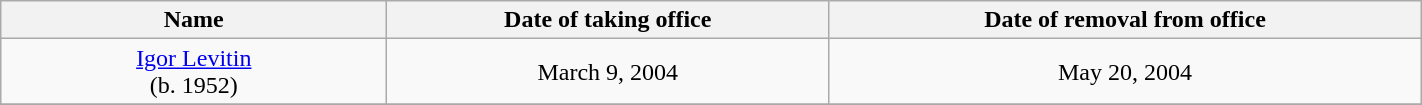<table class="wikitable" style="text-align:center" width=75%>
<tr>
<th width=250px>Name</th>
<th>Date of taking office</th>
<th>Date of removal from office</th>
</tr>
<tr>
<td><a href='#'>Igor Levitin</a><br>(b. 1952)<br></td>
<td>March 9, 2004</td>
<td>May 20, 2004</td>
</tr>
<tr>
</tr>
</table>
